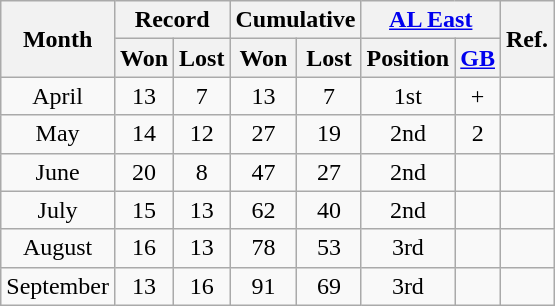<table class="wikitable" style="text-align:center;">
<tr>
<th rowspan=2>Month</th>
<th colspan=2>Record</th>
<th colspan=2>Cumulative</th>
<th colspan=2><a href='#'>AL East</a></th>
<th rowspan=2>Ref.</th>
</tr>
<tr>
<th>Won</th>
<th>Lost</th>
<th>Won</th>
<th>Lost</th>
<th>Position</th>
<th><a href='#'>GB</a></th>
</tr>
<tr>
<td>April</td>
<td>13</td>
<td>7</td>
<td>13</td>
<td>7</td>
<td>1st</td>
<td>+</td>
<td></td>
</tr>
<tr>
<td>May</td>
<td>14</td>
<td>12</td>
<td>27</td>
<td>19</td>
<td>2nd</td>
<td>2</td>
<td></td>
</tr>
<tr>
<td>June</td>
<td>20</td>
<td>8</td>
<td>47</td>
<td>27</td>
<td>2nd</td>
<td></td>
<td></td>
</tr>
<tr>
<td>July</td>
<td>15</td>
<td>13</td>
<td>62</td>
<td>40</td>
<td>2nd</td>
<td></td>
<td></td>
</tr>
<tr>
<td>August</td>
<td>16</td>
<td>13</td>
<td>78</td>
<td>53</td>
<td>3rd</td>
<td></td>
<td></td>
</tr>
<tr>
<td>September</td>
<td>13</td>
<td>16</td>
<td>91</td>
<td>69</td>
<td>3rd</td>
<td></td>
<td></td>
</tr>
</table>
